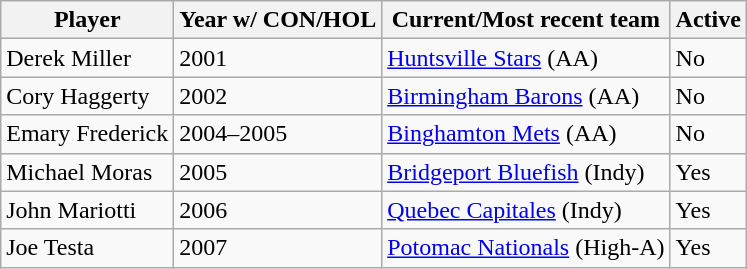<table class="wikitable">
<tr>
<th>Player</th>
<th>Year w/ CON/HOL</th>
<th>Current/Most recent team</th>
<th>Active</th>
</tr>
<tr>
<td>Derek Miller</td>
<td>2001</td>
<td><a href='#'>Huntsville Stars</a> (AA)</td>
<td>No</td>
</tr>
<tr>
<td>Cory Haggerty</td>
<td>2002</td>
<td><a href='#'>Birmingham Barons</a> (AA)</td>
<td>No</td>
</tr>
<tr>
<td>Emary Frederick</td>
<td>2004–2005</td>
<td><a href='#'>Binghamton Mets</a> (AA)</td>
<td>No</td>
</tr>
<tr>
<td>Michael Moras</td>
<td>2005</td>
<td><a href='#'>Bridgeport Bluefish</a> (Indy)</td>
<td>Yes</td>
</tr>
<tr>
<td>John Mariotti</td>
<td>2006</td>
<td><a href='#'>Quebec Capitales</a> (Indy)</td>
<td>Yes</td>
</tr>
<tr>
<td>Joe Testa</td>
<td>2007</td>
<td><a href='#'>Potomac Nationals</a> (High-A)</td>
<td>Yes</td>
</tr>
</table>
